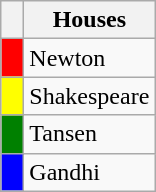<table class="wikitable">
<tr>
<th style="width: 0.5em"></th>
<th>Houses</th>
</tr>
<tr>
<td style="background:red;"></td>
<td>Newton</td>
</tr>
<tr>
<td style="background:yellow;"></td>
<td>Shakespeare</td>
</tr>
<tr>
<td style="background:green;"></td>
<td>Tansen</td>
</tr>
<tr>
<td style="background:blue;"></td>
<td>Gandhi</td>
</tr>
</table>
